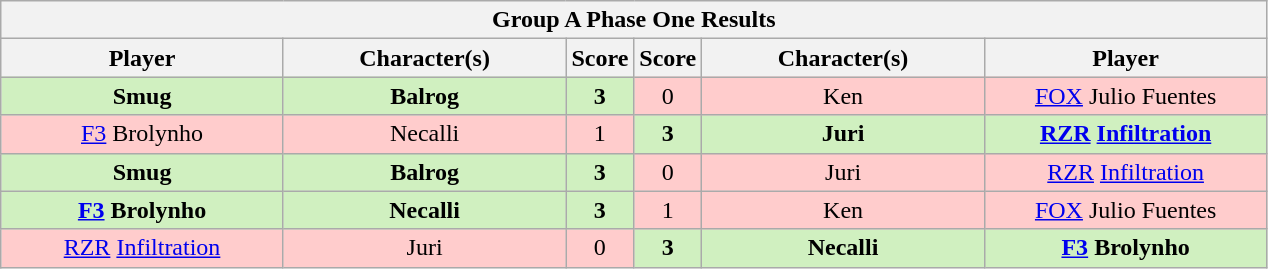<table class="wikitable" style="text-align: center;">
<tr>
<th colspan=6>Group A Phase One Results</th>
</tr>
<tr>
<th width="181px">Player</th>
<th width="181px">Character(s)</th>
<th width="20px">Score</th>
<th width="20px">Score</th>
<th width="181px">Character(s)</th>
<th width="181px">Player</th>
</tr>
<tr>
<td style="background: #D0F0C0;"><strong> Smug</strong></td>
<td style="background: #D0F0C0;"><strong>Balrog</strong></td>
<td style="background: #D0F0C0;"><strong>3</strong></td>
<td style="background: #FFCCCC;">0</td>
<td style="background: #FFCCCC;">Ken</td>
<td style="background: #FFCCCC;"><a href='#'>FOX</a> Julio Fuentes</td>
</tr>
<tr>
<td style="background: #FFCCCC;"><a href='#'>F3</a> Brolynho</td>
<td style="background: #FFCCCC;">Necalli</td>
<td style="background: #FFCCCC;">1</td>
<td style="background: #D0F0C0;"><strong>3</strong></td>
<td style="background: #D0F0C0;"><strong>Juri</strong></td>
<td style="background: #D0F0C0;"><strong><a href='#'>RZR</a> <a href='#'>Infiltration</a></strong></td>
</tr>
<tr>
<td style="background: #D0F0C0;"><strong> Smug</strong></td>
<td style="background: #D0F0C0;"><strong>Balrog</strong></td>
<td style="background: #D0F0C0;"><strong>3</strong></td>
<td style="background: #FFCCCC;">0</td>
<td style="background: #FFCCCC;">Juri</td>
<td style="background: #FFCCCC;"><a href='#'>RZR</a> <a href='#'>Infiltration</a></td>
</tr>
<tr>
<td style="background: #D0F0C0;"><strong><a href='#'>F3</a> Brolynho</strong></td>
<td style="background: #D0F0C0;"><strong>Necalli</strong></td>
<td style="background: #D0F0C0;"><strong>3</strong></td>
<td style="background: #FFCCCC;">1</td>
<td style="background: #FFCCCC;">Ken</td>
<td style="background: #FFCCCC;"><a href='#'>FOX</a> Julio Fuentes</td>
</tr>
<tr>
<td style="background: #FFCCCC;"><a href='#'>RZR</a> <a href='#'>Infiltration</a></td>
<td style="background: #FFCCCC;">Juri</td>
<td style="background: #FFCCCC;">0</td>
<td style="background: #D0F0C0;"><strong>3</strong></td>
<td style="background: #D0F0C0;"><strong>Necalli</strong></td>
<td style="background: #D0F0C0;"><strong><a href='#'>F3</a> Brolynho</strong></td>
</tr>
</table>
